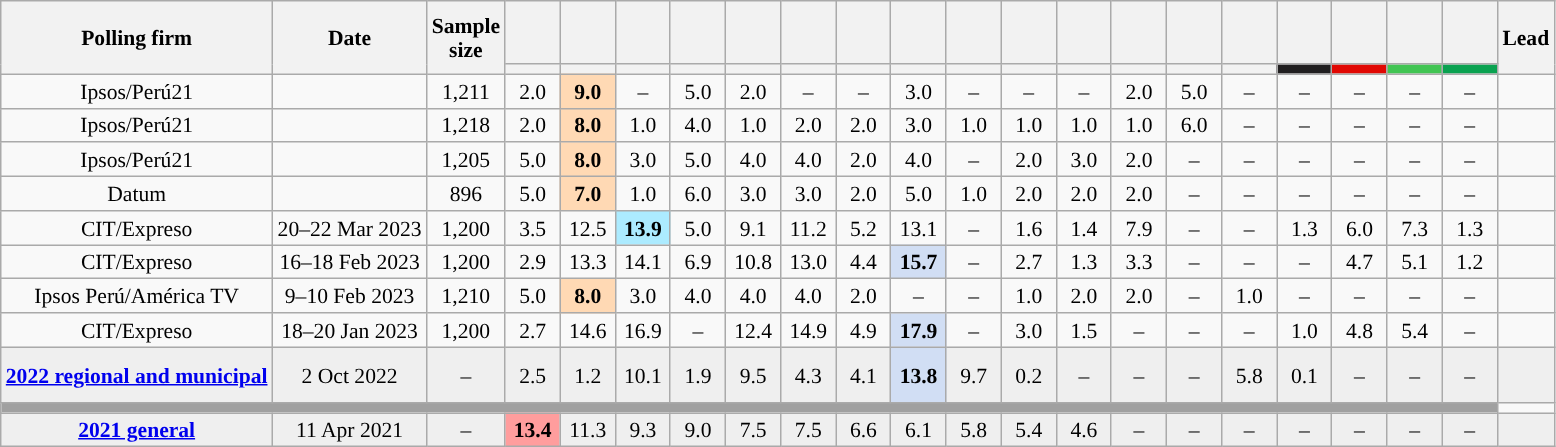<table class="wikitable mw-datatable collapsible" style="text-align:center; font-size:90%; line-height:16px;">
<tr style="height:42px;">
<th rowspan="2">Polling firm</th>
<th rowspan="2">Date</th>
<th rowspan="2">Sample<br>size</th>
<th style="width:30px;"></th>
<th style="width:30px;"></th>
<th style="width:30px;"></th>
<th style="width:30px;"></th>
<th style="width:30px;"></th>
<th style="width:30px;"></th>
<th style="width:30px;"></th>
<th style="width:30px;"></th>
<th style="width:30px;"></th>
<th style="width:30px;"></th>
<th style="width:30px;"></th>
<th style="width:30px;"></th>
<th style="width:30px;"></th>
<th style="width:30px;"></th>
<th style="width:30px;"></th>
<th style="width:30px;"></th>
<th style="width:30px;"></th>
<th style="width:30px;"></th>
<th style="width:28px;" rowspan="2">Lead</th>
</tr>
<tr>
<th style="color:inherit;background:"></th>
<th style="color:inherit;background:"></th>
<th style="color:inherit;background:"></th>
<th style="color:inherit;background:"></th>
<th style="color:inherit;background:"></th>
<th style="color:inherit;background:"></th>
<th style="color:inherit;background:"></th>
<th style="color:inherit;background:"></th>
<th style="color:inherit;background:"></th>
<th style="color:inherit;background:"></th>
<th style="color:inherit;background:"></th>
<th style="color:inherit;background:"></th>
<th style="color:inherit;background:"></th>
<th style="color:inherit;background:"></th>
<th style="color:inherit;background:#211F20"></th>
<th style="color:inherit;background:#E10803"></th>
<th style="color:inherit;background:#42C553"></th>
<th style="color:inherit;background:#0AA250"></th>
</tr>
<tr>
<td>Ipsos/Perú21</td>
<td></td>
<td>1,211</td>
<td>2.0</td>
<td style="background:#FFD9B4"><strong>9.0</strong></td>
<td>–</td>
<td>5.0</td>
<td>2.0</td>
<td>–</td>
<td>–</td>
<td>3.0</td>
<td>–</td>
<td>–</td>
<td>–</td>
<td>2.0</td>
<td>5.0</td>
<td>–</td>
<td>–</td>
<td>–</td>
<td>–</td>
<td>–</td>
<td style="background:"></td>
</tr>
<tr>
<td>Ipsos/Perú21</td>
<td></td>
<td>1,218</td>
<td>2.0</td>
<td style="background:#FFD9B4"><strong>8.0</strong></td>
<td>1.0</td>
<td>4.0</td>
<td>1.0</td>
<td>2.0</td>
<td>2.0</td>
<td>3.0</td>
<td>1.0</td>
<td>1.0</td>
<td>1.0</td>
<td>1.0</td>
<td>6.0</td>
<td>–</td>
<td>–</td>
<td>–</td>
<td>–</td>
<td>–</td>
<td style="background:"></td>
</tr>
<tr>
<td>Ipsos/Perú21</td>
<td></td>
<td>1,205</td>
<td>5.0</td>
<td style="background:#FFD9B4"><strong>8.0</strong></td>
<td>3.0</td>
<td>5.0</td>
<td>4.0</td>
<td>4.0</td>
<td>2.0</td>
<td>4.0</td>
<td>–</td>
<td>2.0</td>
<td>3.0</td>
<td>2.0</td>
<td>–</td>
<td>–</td>
<td>–</td>
<td>–</td>
<td>–</td>
<td>–</td>
<td style="background:"></td>
</tr>
<tr>
<td>Datum</td>
<td></td>
<td>896</td>
<td>5.0</td>
<td style="background:#FFD9B4"><strong>7.0</strong></td>
<td>1.0</td>
<td>6.0</td>
<td>3.0</td>
<td>3.0</td>
<td>2.0</td>
<td>5.0</td>
<td>1.0</td>
<td>2.0</td>
<td>2.0</td>
<td>2.0</td>
<td>–</td>
<td>–</td>
<td>–</td>
<td>–</td>
<td>–</td>
<td>–</td>
<td style="background:"></td>
</tr>
<tr>
<td>CIT/Expreso</td>
<td>20–22 Mar 2023</td>
<td>1,200</td>
<td>3.5</td>
<td>12.5</td>
<td style="background:#ACEBFF"><strong>13.9</strong></td>
<td>5.0</td>
<td>9.1</td>
<td>11.2</td>
<td>5.2</td>
<td>13.1</td>
<td>–</td>
<td>1.6</td>
<td>1.4</td>
<td>7.9</td>
<td>–</td>
<td>–</td>
<td>1.3</td>
<td>6.0</td>
<td>7.3</td>
<td>1.3</td>
<td style="background:"></td>
</tr>
<tr>
<td>CIT/Expreso</td>
<td>16–18 Feb 2023</td>
<td>1,200</td>
<td>2.9</td>
<td>13.3</td>
<td>14.1</td>
<td>6.9</td>
<td>10.8</td>
<td>13.0</td>
<td>4.4</td>
<td style="background:#D1DEF4"><strong>15.7</strong></td>
<td>–</td>
<td>2.7</td>
<td>1.3</td>
<td>3.3</td>
<td>–</td>
<td>–</td>
<td>–</td>
<td>4.7</td>
<td>5.1</td>
<td>1.2</td>
<td style="background:"></td>
</tr>
<tr>
<td>Ipsos Perú/América TV</td>
<td>9–10 Feb 2023</td>
<td>1,210</td>
<td>5.0</td>
<td style="background:#FFD9B4"><strong>8.0</strong></td>
<td>3.0</td>
<td>4.0</td>
<td>4.0</td>
<td>4.0</td>
<td>2.0</td>
<td>–</td>
<td>–</td>
<td>1.0</td>
<td>2.0</td>
<td>2.0</td>
<td>–</td>
<td>1.0</td>
<td>–</td>
<td>–</td>
<td>–</td>
<td>–</td>
<td style="background:"></td>
</tr>
<tr>
<td>CIT/Expreso</td>
<td>18–20 Jan 2023</td>
<td>1,200</td>
<td>2.7</td>
<td>14.6</td>
<td>16.9</td>
<td>–</td>
<td>12.4</td>
<td>14.9</td>
<td>4.9</td>
<td style="background:#D1DEF4"><strong>17.9</strong></td>
<td>–</td>
<td>3.0</td>
<td>1.5</td>
<td>–</td>
<td>–</td>
<td>–</td>
<td>1.0</td>
<td>4.8</td>
<td>5.4</td>
<td>–</td>
<td style="background:"></td>
</tr>
<tr style="height:37px; background-color:#EFEFEF;">
<td><strong><a href='#'>2022 regional and municipal</a></strong></td>
<td>2 Oct 2022</td>
<td>–</td>
<td>2.5</td>
<td>1.2</td>
<td>10.1</td>
<td>1.9</td>
<td>9.5</td>
<td>4.3</td>
<td>4.1</td>
<td style="background:#D1DEF4"><strong>13.8</strong></td>
<td>9.7</td>
<td>0.2</td>
<td>–</td>
<td>–</td>
<td>–</td>
<td>5.8</td>
<td>0.1</td>
<td>–</td>
<td>–</td>
<td>–</td>
<td style="background:"></td>
</tr>
<tr>
<td colspan="21" style="background:#A0A0A0"></td>
</tr>
<tr style="background-color:#EFEFEF;">
<td><strong><a href='#'>2021 general</a></strong></td>
<td>11 Apr 2021</td>
<td>–</td>
<td style="background:#FF9D9D"><strong>13.4</strong><br></td>
<td>11.3<br></td>
<td>9.3<br></td>
<td>9.0<br></td>
<td>7.5<br></td>
<td>7.5<br></td>
<td>6.6<br></td>
<td>6.1<br></td>
<td>5.8<br></td>
<td>5.4<br></td>
<td>4.6<br></td>
<td>–</td>
<td>–</td>
<td>–</td>
<td>–</td>
<td>–</td>
<td>–</td>
<td>–</td>
<td style="background:"></td>
</tr>
</table>
